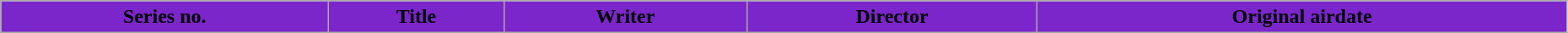<table class="wikitable plainrowheaders" style="width:98%;">
<tr>
<th style="background-color: #7B26CA;">Series no.</th>
<th style="background-color: #7B26CA;">Title</th>
<th style="background-color: #7B26CA;">Writer</th>
<th style="background-color: #7B26CA;">Director</th>
<th style="background-color: #7B26CA;">Original airdate<br>




</th>
</tr>
</table>
